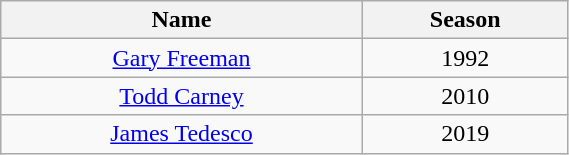<table class="wikitable" width="30%" style="text-align: center;">
<tr>
<th width="20%">Name</th>
<th width="10%">Season</th>
</tr>
<tr>
<td><a href='#'>Gary Freeman</a></td>
<td>1992</td>
</tr>
<tr>
<td><a href='#'>Todd Carney</a></td>
<td>2010</td>
</tr>
<tr>
<td><a href='#'>James Tedesco</a></td>
<td>2019</td>
</tr>
</table>
